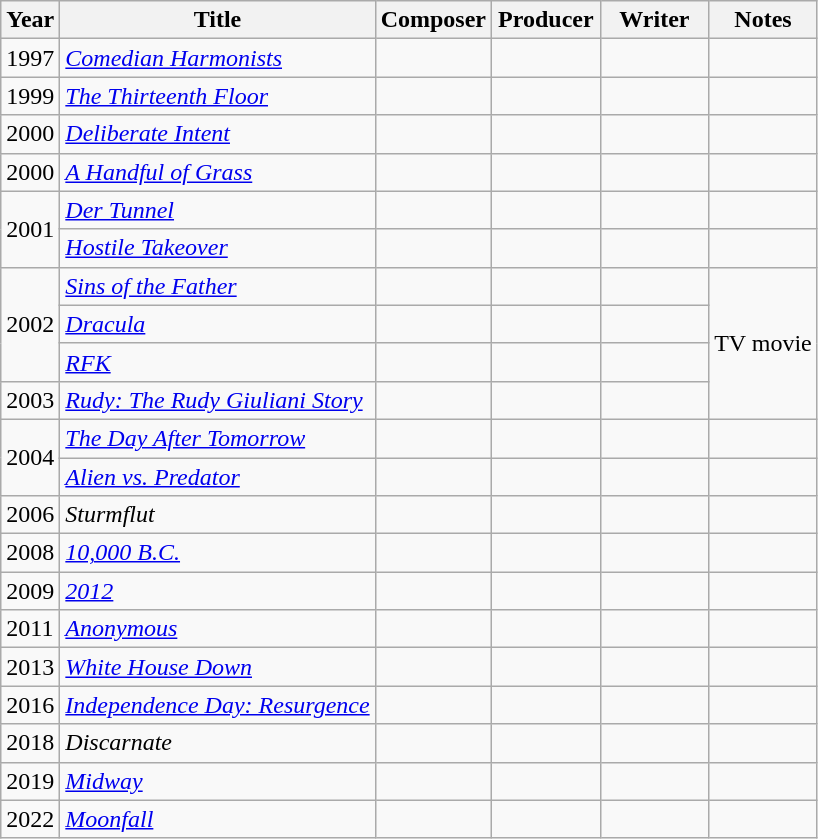<table class="wikitable">
<tr>
<th>Year</th>
<th>Title</th>
<th width=65>Composer</th>
<th width=65>Producer</th>
<th width=65>Writer</th>
<th>Notes</th>
</tr>
<tr>
<td>1997</td>
<td><em><a href='#'>Comedian Harmonists</a></em></td>
<td></td>
<td></td>
<td></td>
<td></td>
</tr>
<tr>
<td>1999</td>
<td><em><a href='#'>The Thirteenth Floor</a></em></td>
<td></td>
<td></td>
<td></td>
<td></td>
</tr>
<tr>
<td>2000</td>
<td><em><a href='#'>Deliberate Intent</a></em></td>
<td></td>
<td></td>
<td></td>
<td></td>
</tr>
<tr>
<td>2000</td>
<td><em><a href='#'>A Handful of Grass</a></em></td>
<td></td>
<td></td>
<td></td>
<td></td>
</tr>
<tr>
<td rowspan=2>2001</td>
<td><em><a href='#'>Der Tunnel</a></em></td>
<td></td>
<td></td>
<td></td>
<td></td>
</tr>
<tr>
<td><em><a href='#'>Hostile Takeover</a></em></td>
<td></td>
<td></td>
<td></td>
<td></td>
</tr>
<tr>
<td rowspan=3>2002</td>
<td><em><a href='#'>Sins of the Father</a></em></td>
<td></td>
<td></td>
<td></td>
<td rowspan=4>TV movie</td>
</tr>
<tr>
<td><em><a href='#'>Dracula</a></em></td>
<td></td>
<td></td>
<td></td>
</tr>
<tr>
<td><em><a href='#'>RFK</a></em></td>
<td></td>
<td></td>
<td></td>
</tr>
<tr>
<td>2003</td>
<td><em><a href='#'>Rudy: The Rudy Giuliani Story</a></em></td>
<td></td>
<td></td>
<td></td>
</tr>
<tr>
<td rowspan="2">2004</td>
<td><em><a href='#'>The Day After Tomorrow</a></em></td>
<td></td>
<td></td>
<td></td>
<td></td>
</tr>
<tr>
<td><em><a href='#'>Alien vs. Predator</a></em></td>
<td></td>
<td></td>
<td></td>
<td></td>
</tr>
<tr>
<td>2006</td>
<td><em>Sturmflut</em></td>
<td></td>
<td></td>
<td></td>
<td></td>
</tr>
<tr>
<td>2008</td>
<td><em><a href='#'>10,000 B.C.</a></em></td>
<td></td>
<td></td>
<td></td>
<td></td>
</tr>
<tr>
<td>2009</td>
<td><em><a href='#'>2012</a></em></td>
<td></td>
<td></td>
<td></td>
<td></td>
</tr>
<tr>
<td>2011</td>
<td><em><a href='#'>Anonymous</a></em></td>
<td></td>
<td></td>
<td></td>
<td></td>
</tr>
<tr>
<td>2013</td>
<td><em><a href='#'>White House Down</a></em></td>
<td></td>
<td></td>
<td></td>
<td></td>
</tr>
<tr>
<td>2016</td>
<td><em><a href='#'>Independence Day: Resurgence</a></em></td>
<td></td>
<td></td>
<td></td>
<td></td>
</tr>
<tr>
<td>2018</td>
<td><em>Discarnate</em></td>
<td></td>
<td></td>
<td></td>
<td></td>
</tr>
<tr>
<td>2019</td>
<td><em><a href='#'>Midway</a></em></td>
<td></td>
<td></td>
<td></td>
<td></td>
</tr>
<tr>
<td>2022</td>
<td><em><a href='#'>Moonfall</a></em></td>
<td></td>
<td></td>
<td></td>
<td></td>
</tr>
</table>
